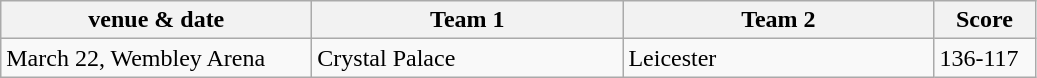<table class="wikitable" style="font-size: 100%">
<tr>
<th width=200>venue & date</th>
<th width=200>Team 1</th>
<th width=200>Team 2</th>
<th width=60>Score</th>
</tr>
<tr>
<td>March 22, Wembley Arena</td>
<td>Crystal Palace</td>
<td>Leicester</td>
<td>136-117</td>
</tr>
</table>
